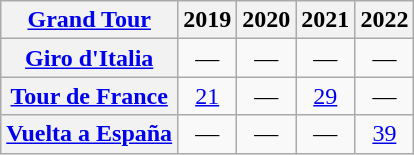<table class="wikitable plainrowheaders">
<tr>
<th scope="col"><a href='#'>Grand Tour</a></th>
<th scope="col">2019</th>
<th scope="col">2020</th>
<th scope="col">2021</th>
<th scope="col">2022</th>
</tr>
<tr style="text-align:center;">
<th scope="row"> <a href='#'>Giro d'Italia</a></th>
<td>—</td>
<td>—</td>
<td>—</td>
<td>—</td>
</tr>
<tr style="text-align:center;">
<th scope="row"> <a href='#'>Tour de France</a></th>
<td><a href='#'>21</a></td>
<td>—</td>
<td><a href='#'>29</a></td>
<td>—</td>
</tr>
<tr style="text-align:center;">
<th scope="row"> <a href='#'>Vuelta a España</a></th>
<td>—</td>
<td>—</td>
<td>—</td>
<td><a href='#'>39</a></td>
</tr>
</table>
